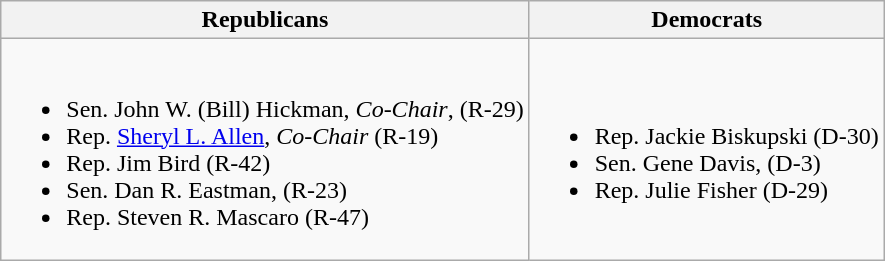<table class=wikitable>
<tr>
<th>Republicans</th>
<th>Democrats</th>
</tr>
<tr>
<td><br><ul><li>Sen. John W. (Bill) Hickman, <em>Co-Chair</em>, (R-29)</li><li>Rep. <a href='#'>Sheryl L. Allen</a>, <em>Co-Chair</em> (R-19)</li><li>Rep. Jim Bird (R-42)</li><li>Sen. Dan R. Eastman, (R-23)</li><li>Rep. Steven R. Mascaro (R-47)</li></ul></td>
<td><br><ul><li>Rep. Jackie Biskupski (D-30)</li><li>Sen. Gene Davis, (D-3)</li><li>Rep. Julie Fisher (D-29)</li></ul></td>
</tr>
</table>
